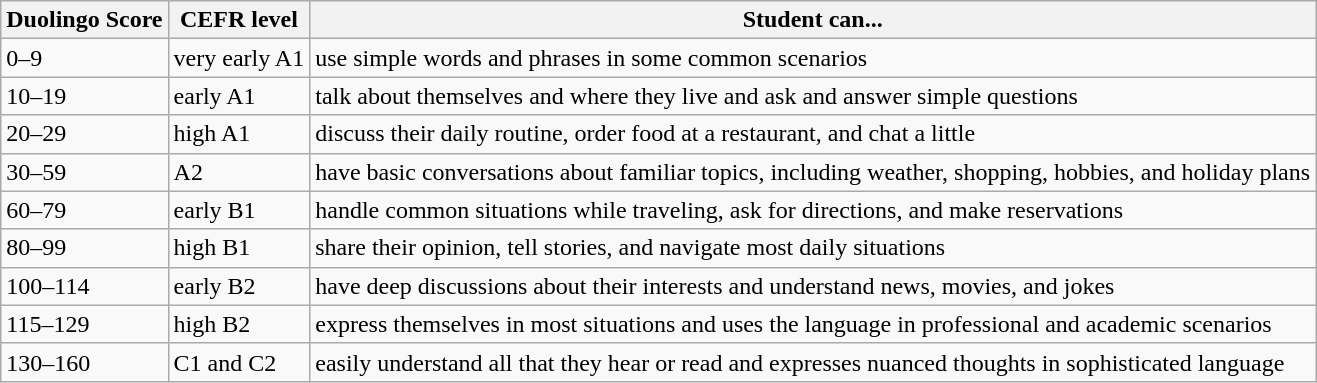<table class="wikitable">
<tr>
<th>Duolingo Score</th>
<th>CEFR level</th>
<th>Student can...</th>
</tr>
<tr>
<td>0–9</td>
<td>very early A1</td>
<td>use simple words and phrases in some common scenarios</td>
</tr>
<tr>
<td>10–19</td>
<td>early A1</td>
<td>talk about themselves and where they live and ask and answer simple questions</td>
</tr>
<tr>
<td>20–29</td>
<td>high A1</td>
<td>discuss their daily routine, order food at a restaurant, and chat a little</td>
</tr>
<tr>
<td>30–59</td>
<td>A2</td>
<td>have basic conversations about familiar topics, including weather, shopping, hobbies, and holiday plans</td>
</tr>
<tr>
<td>60–79</td>
<td>early B1</td>
<td>handle common situations while traveling, ask for directions, and make reservations</td>
</tr>
<tr>
<td>80–99</td>
<td>high B1</td>
<td>share their opinion, tell stories, and navigate most daily situations</td>
</tr>
<tr>
<td>100–114</td>
<td>early B2</td>
<td>have deep discussions about their interests and understand news, movies, and jokes</td>
</tr>
<tr>
<td>115–129</td>
<td>high B2</td>
<td>express themselves in most situations and uses the language in professional and academic scenarios</td>
</tr>
<tr>
<td>130–160</td>
<td>C1 and C2</td>
<td>easily understand all that they hear or read and expresses nuanced thoughts in sophisticated language</td>
</tr>
</table>
